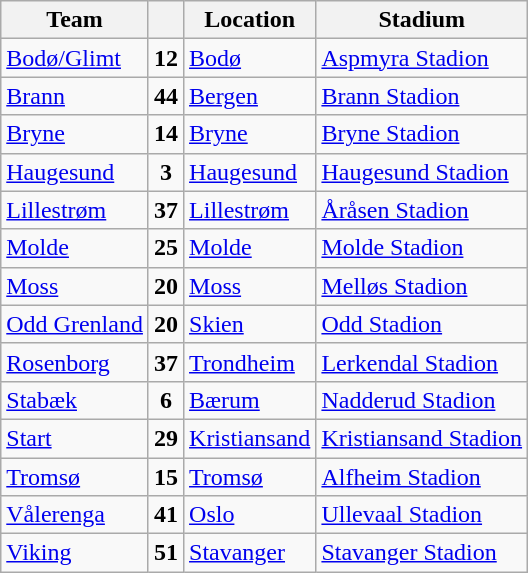<table class="wikitable sortable" border="1">
<tr>
<th>Team</th>
<th></th>
<th>Location</th>
<th>Stadium</th>
</tr>
<tr>
<td><a href='#'>Bodø/Glimt</a></td>
<td align="center"><strong>12</strong></td>
<td><a href='#'>Bodø</a></td>
<td><a href='#'>Aspmyra Stadion</a></td>
</tr>
<tr>
<td><a href='#'>Brann</a></td>
<td align="center"><strong>44</strong></td>
<td><a href='#'>Bergen</a></td>
<td><a href='#'>Brann Stadion</a></td>
</tr>
<tr>
<td><a href='#'>Bryne</a></td>
<td align="center"><strong>14</strong></td>
<td><a href='#'>Bryne</a></td>
<td><a href='#'>Bryne Stadion</a></td>
</tr>
<tr>
<td><a href='#'>Haugesund</a></td>
<td align="center"><strong>3</strong></td>
<td><a href='#'>Haugesund</a></td>
<td><a href='#'>Haugesund Stadion</a></td>
</tr>
<tr>
<td><a href='#'>Lillestrøm</a></td>
<td align="center"><strong>37</strong></td>
<td><a href='#'>Lillestrøm</a></td>
<td><a href='#'>Åråsen Stadion</a></td>
</tr>
<tr>
<td><a href='#'>Molde</a></td>
<td align="center"><strong>25</strong></td>
<td><a href='#'>Molde</a></td>
<td><a href='#'>Molde Stadion</a></td>
</tr>
<tr>
<td><a href='#'>Moss</a></td>
<td align="center"><strong>20</strong></td>
<td><a href='#'>Moss</a></td>
<td><a href='#'>Melløs Stadion</a></td>
</tr>
<tr>
<td><a href='#'>Odd Grenland</a></td>
<td align="center"><strong>20</strong></td>
<td><a href='#'>Skien</a></td>
<td><a href='#'>Odd Stadion</a></td>
</tr>
<tr>
<td><a href='#'>Rosenborg</a></td>
<td align="center"><strong>37</strong></td>
<td><a href='#'>Trondheim</a></td>
<td><a href='#'>Lerkendal Stadion</a></td>
</tr>
<tr>
<td><a href='#'>Stabæk</a></td>
<td align="center"><strong>6</strong></td>
<td><a href='#'>Bærum</a></td>
<td><a href='#'>Nadderud Stadion</a></td>
</tr>
<tr>
<td><a href='#'>Start</a></td>
<td align="center"><strong>29</strong></td>
<td><a href='#'>Kristiansand</a></td>
<td><a href='#'>Kristiansand Stadion</a></td>
</tr>
<tr>
<td><a href='#'>Tromsø</a></td>
<td align="center"><strong>15</strong></td>
<td><a href='#'>Tromsø</a></td>
<td><a href='#'>Alfheim Stadion</a></td>
</tr>
<tr>
<td><a href='#'>Vålerenga</a></td>
<td align="center"><strong>41</strong></td>
<td><a href='#'>Oslo</a></td>
<td><a href='#'>Ullevaal Stadion</a></td>
</tr>
<tr>
<td><a href='#'>Viking</a></td>
<td align="center"><strong>51</strong></td>
<td><a href='#'>Stavanger</a></td>
<td><a href='#'>Stavanger Stadion</a></td>
</tr>
</table>
